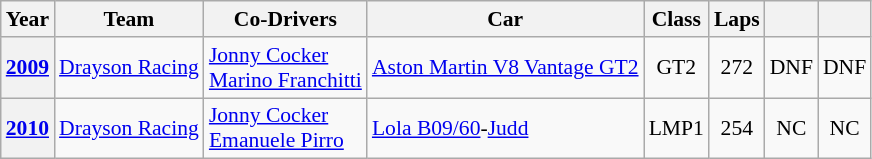<table class="wikitable" style="text-align:center; font-size:90%">
<tr>
<th>Year</th>
<th>Team</th>
<th>Co-Drivers</th>
<th>Car</th>
<th>Class</th>
<th>Laps</th>
<th></th>
<th></th>
</tr>
<tr>
<th><a href='#'>2009</a></th>
<td align="left"> <a href='#'>Drayson Racing</a></td>
<td align="left"> <a href='#'>Jonny Cocker</a><br> <a href='#'>Marino Franchitti</a></td>
<td align="left"><a href='#'>Aston Martin V8 Vantage GT2</a></td>
<td>GT2</td>
<td>272</td>
<td>DNF</td>
<td>DNF</td>
</tr>
<tr>
<th><a href='#'>2010</a></th>
<td align="left"> <a href='#'>Drayson Racing</a></td>
<td align="left"> <a href='#'>Jonny Cocker</a><br> <a href='#'>Emanuele Pirro</a></td>
<td align="left"><a href='#'>Lola B09/60</a>-<a href='#'>Judd</a></td>
<td>LMP1</td>
<td>254</td>
<td>NC</td>
<td>NC</td>
</tr>
</table>
